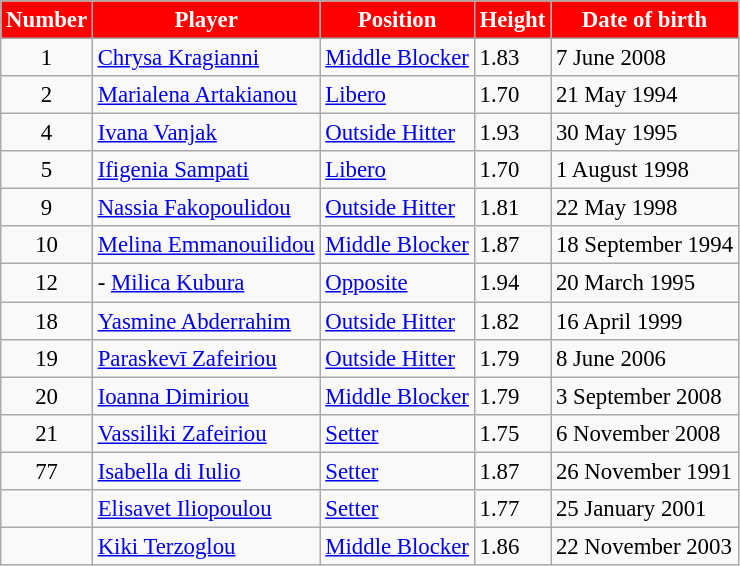<table class="wikitable" bgcolor="#f7f8ff" cellpadding="3" cellspacing="0" border="1" style="font-size: 95%; border: gray solid 1px; border-collapse: collapse;">
<tr style="color: #fff;background:red">
<td align=center><strong>Number</strong></td>
<td align=center><strong>Player</strong></td>
<td align=center><strong>Position</strong></td>
<td align=center><strong>Height</strong></td>
<td align=center><strong>Date of birth</strong></td>
</tr>
<tr>
<td align=center>1</td>
<td> <a href='#'>Chrysa Kragianni</a></td>
<td><a href='#'>Middle Blocker</a></td>
<td>1.83</td>
<td>7 June 2008</td>
</tr>
<tr>
<td align=center>2</td>
<td> <a href='#'>Marialena Artakianou</a></td>
<td><a href='#'>Libero</a></td>
<td>1.70</td>
<td>21 May 1994</td>
</tr>
<tr>
<td align=center>4</td>
<td> <a href='#'>Ivana Vanjak</a></td>
<td><a href='#'>Outside Hitter</a></td>
<td>1.93</td>
<td>30 May 1995</td>
</tr>
<tr>
<td align=center>5</td>
<td> <a href='#'>Ifigenia Sampati</a></td>
<td><a href='#'>Libero</a></td>
<td>1.70</td>
<td>1 August 1998</td>
</tr>
<tr>
<td align=center>9</td>
<td> <a href='#'>Nassia Fakopoulidou</a></td>
<td><a href='#'>Outside Hitter</a></td>
<td>1.81</td>
<td>22 May 1998</td>
</tr>
<tr>
<td align=center>10</td>
<td> <a href='#'>Melina Emmanouilidou</a></td>
<td><a href='#'>Middle Blocker</a></td>
<td>1.87</td>
<td>18 September 1994</td>
</tr>
<tr>
<td align=center>12</td>
<td> -  <a href='#'>Milica Kubura</a></td>
<td><a href='#'>Opposite</a></td>
<td>1.94</td>
<td>20 March 1995</td>
</tr>
<tr>
<td align=center>18</td>
<td> <a href='#'>Yasmine Abderrahim </a></td>
<td><a href='#'>Outside Hitter</a></td>
<td>1.82</td>
<td>16 April 1999</td>
</tr>
<tr>
<td align=center>19</td>
<td> <a href='#'>Paraskevī Zafeiriou</a></td>
<td><a href='#'>Outside Hitter</a></td>
<td>1.79</td>
<td>8 June 2006</td>
</tr>
<tr>
<td align=center>20</td>
<td> <a href='#'>Ioanna Dimiriou</a></td>
<td><a href='#'>Middle Blocker</a></td>
<td>1.79</td>
<td>3 September 2008</td>
</tr>
<tr>
<td align=center>21</td>
<td> <a href='#'>Vassiliki Zafeiriou</a></td>
<td><a href='#'>Setter</a></td>
<td>1.75</td>
<td>6 November 2008</td>
</tr>
<tr>
<td align=center>77</td>
<td> <a href='#'>Isabella di Iulio</a></td>
<td><a href='#'>Setter</a></td>
<td>1.87</td>
<td>26 November 1991</td>
</tr>
<tr>
<td align=center></td>
<td> <a href='#'>Elisavet Iliopoulou</a></td>
<td><a href='#'>Setter</a></td>
<td>1.77</td>
<td>25 January 2001</td>
</tr>
<tr>
<td align=center></td>
<td> <a href='#'>Kiki Terzoglou</a></td>
<td><a href='#'>Middle Blocker</a></td>
<td>1.86</td>
<td>22 November 2003</td>
</tr>
</table>
